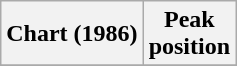<table class="wikitable plainrowheaders" style="text-align:center">
<tr>
<th>Chart (1986)</th>
<th>Peak<br>position</th>
</tr>
<tr>
</tr>
</table>
